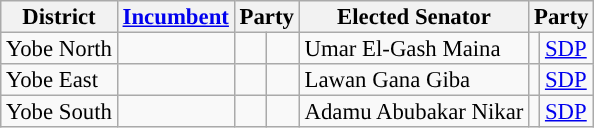<table class="sortable wikitable" style="font-size:95%;line-height:14px;">
<tr>
<th class="unsortable">District</th>
<th class="unsortable"><a href='#'>Incumbent</a></th>
<th colspan="2">Party</th>
<th class="unsortable">Elected Senator</th>
<th colspan="2">Party</th>
</tr>
<tr>
<td>Yobe North</td>
<td></td>
<td></td>
<td></td>
<td>Umar El-Gash Maina</td>
<td style="background:"></td>
<td><a href='#'>SDP</a></td>
</tr>
<tr>
<td>Yobe East</td>
<td></td>
<td></td>
<td></td>
<td>Lawan Gana Giba</td>
<td style="background:"></td>
<td><a href='#'>SDP</a></td>
</tr>
<tr>
<td>Yobe South</td>
<td></td>
<td></td>
<td></td>
<td>Adamu Abubakar Nikar</td>
<td style="background:"></td>
<td><a href='#'>SDP</a></td>
</tr>
</table>
